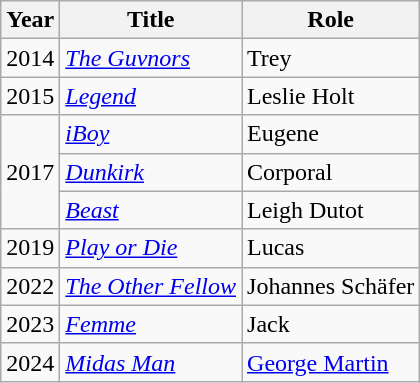<table class="wikitable sortable" >
<tr>
<th>Year</th>
<th>Title</th>
<th>Role</th>
</tr>
<tr>
<td>2014</td>
<td><em><a href='#'>The Guvnors</a></em></td>
<td>Trey</td>
</tr>
<tr>
<td>2015</td>
<td><em><a href='#'>Legend</a></em></td>
<td>Leslie Holt</td>
</tr>
<tr>
<td rowspan="3">2017</td>
<td><em><a href='#'>iBoy</a></em></td>
<td>Eugene</td>
</tr>
<tr>
<td><em><a href='#'>Dunkirk</a></em></td>
<td>Corporal</td>
</tr>
<tr>
<td><em><a href='#'>Beast</a></em></td>
<td>Leigh Dutot</td>
</tr>
<tr>
<td>2019</td>
<td><em><a href='#'>Play or Die</a></em></td>
<td>Lucas</td>
</tr>
<tr>
<td>2022</td>
<td><em><a href='#'>The Other Fellow</a></em></td>
<td>Johannes Schäfer</td>
</tr>
<tr>
<td>2023</td>
<td><em><a href='#'>Femme</a></em></td>
<td>Jack</td>
</tr>
<tr>
<td>2024</td>
<td><em><a href='#'>Midas Man</a></em></td>
<td><a href='#'>George Martin</a></td>
</tr>
</table>
